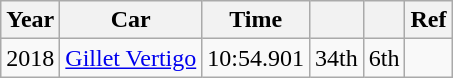<table class="wikitable" align="center">
<tr>
<th align="center">Year</th>
<th align="center">Car</th>
<th align="center">Time</th>
<th align="center"></th>
<th></th>
<th align="center">Ref</th>
</tr>
<tr>
<td align="center">2018</td>
<td align="center"><a href='#'>Gillet Vertigo</a></td>
<td align="center">10:54.901</td>
<td align="center">34th</td>
<td align="center">6th</td>
<td align="center"></td>
</tr>
</table>
